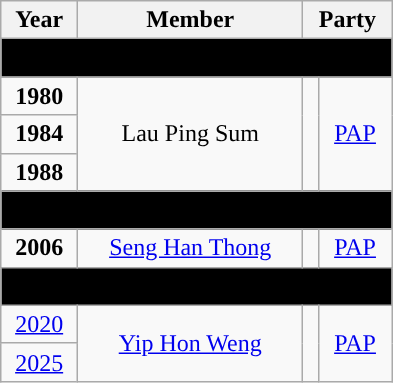<table class="wikitable" align="center" style="text-align:center">
<tr>
<th>Year</th>
<th>Member</th>
<th colspan="2">Party</th>
</tr>
<tr>
<td colspan=4 bgcolor=black><span><strong>Formation</strong></span></td>
</tr>
<tr>
<td><strong>1980</strong></td>
<td rowspan="3">Lau Ping Sum</td>
<td rowspan="3"></td>
<td rowspan="3"><a href='#'>PAP</a></td>
</tr>
<tr>
<td><strong>1984</strong></td>
</tr>
<tr>
<td><strong>1988</strong></td>
</tr>
<tr>
<td colspan=4 bgcolor=black><span><strong>Constituency abolished (1991 – 2006)</strong></span></td>
</tr>
<tr>
<td><strong>2006</strong></td>
<td><a href='#'>Seng Han Thong</a></td>
<td></td>
<td><a href='#'>PAP</a></td>
</tr>
<tr>
<td colspan=4 bgcolor=black><span><strong>Constituency abolished (2011 – 2020)</strong></span></td>
</tr>
<tr>
<td><a href='#'>2020</a></td>
<td rowspan="2"><a href='#'>Yip Hon Weng</a></td>
<td rowspan="2"></td>
<td rowspan="2"><a href='#'>PAP</a></td>
</tr>
<tr>
<td><a href='#'>2025</a></td>
</tr>
</table>
